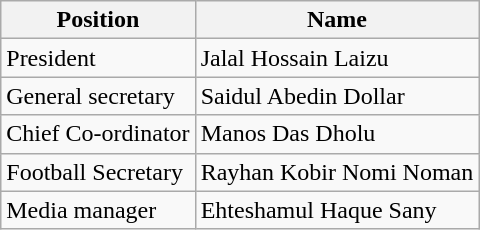<table class="wikitable">
<tr>
<th>Position</th>
<th>Name</th>
</tr>
<tr>
<td>President</td>
<td> Jalal Hossain Laizu</td>
</tr>
<tr>
<td>General secretary</td>
<td> Saidul Abedin Dollar</td>
</tr>
<tr>
<td>Chief Co-ordinator</td>
<td> Manos Das Dholu</td>
</tr>
<tr>
<td>Football Secretary</td>
<td> Rayhan Kobir Nomi Noman</td>
</tr>
<tr>
<td>Media manager</td>
<td> Ehteshamul Haque Sany</td>
</tr>
</table>
